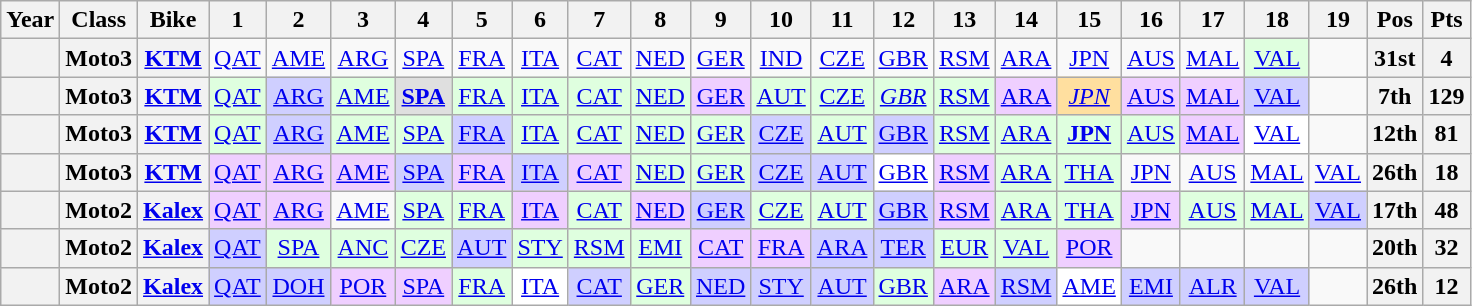<table class="wikitable" style="text-align:center;">
<tr>
<th>Year</th>
<th>Class</th>
<th>Bike</th>
<th>1</th>
<th>2</th>
<th>3</th>
<th>4</th>
<th>5</th>
<th>6</th>
<th>7</th>
<th>8</th>
<th>9</th>
<th>10</th>
<th>11</th>
<th>12</th>
<th>13</th>
<th>14</th>
<th>15</th>
<th>16</th>
<th>17</th>
<th>18</th>
<th>19</th>
<th>Pos</th>
<th>Pts</th>
</tr>
<tr>
<th></th>
<th>Moto3</th>
<th><a href='#'>KTM</a></th>
<td><a href='#'>QAT</a></td>
<td><a href='#'>AME</a></td>
<td><a href='#'>ARG</a></td>
<td><a href='#'>SPA</a></td>
<td><a href='#'>FRA</a></td>
<td><a href='#'>ITA</a></td>
<td><a href='#'>CAT</a></td>
<td><a href='#'>NED</a></td>
<td><a href='#'>GER</a></td>
<td><a href='#'>IND</a></td>
<td><a href='#'>CZE</a></td>
<td><a href='#'>GBR</a></td>
<td><a href='#'>RSM</a></td>
<td><a href='#'>ARA</a></td>
<td><a href='#'>JPN</a></td>
<td><a href='#'>AUS</a></td>
<td><a href='#'>MAL</a></td>
<td style="background:#DFFFDF;"><a href='#'>VAL</a><br></td>
<td></td>
<th>31st</th>
<th>4</th>
</tr>
<tr>
<th></th>
<th>Moto3</th>
<th><a href='#'>KTM</a></th>
<td style="background:#dfffdf;"><a href='#'>QAT</a><br></td>
<td style="background:#cfcfff;"><a href='#'>ARG</a><br></td>
<td style="background:#dfffdf;"><a href='#'>AME</a><br></td>
<td style="background:#dfdfdf;"><strong><a href='#'>SPA</a></strong><br></td>
<td style="background:#dfffdf;"><a href='#'>FRA</a><br></td>
<td style="background:#dfffdf;"><a href='#'>ITA</a><br></td>
<td style="background:#dfffdf;"><a href='#'>CAT</a><br></td>
<td style="background:#dfffdf;"><a href='#'>NED</a><br></td>
<td style="background:#efcfff;"><a href='#'>GER</a><br></td>
<td style="background:#dfffdf;"><a href='#'>AUT</a><br></td>
<td style="background:#dfffdf;"><a href='#'>CZE</a><br></td>
<td style="background:#dfffdf;"><em><a href='#'>GBR</a></em><br></td>
<td style="background:#dfffdf;"><a href='#'>RSM</a><br></td>
<td style="background:#efcfff;"><a href='#'>ARA</a><br></td>
<td style="background:#ffdf9f;"><em><a href='#'>JPN</a></em><br></td>
<td style="background:#efcfff;"><a href='#'>AUS</a><br></td>
<td style="background:#efcfff;"><a href='#'>MAL</a><br></td>
<td style="background:#cfcfff;"><a href='#'>VAL</a><br></td>
<td></td>
<th>7th</th>
<th>129</th>
</tr>
<tr>
<th></th>
<th>Moto3</th>
<th><a href='#'>KTM</a></th>
<td style="background:#dfffdf;"><a href='#'>QAT</a><br></td>
<td style="background:#cfcfff;"><a href='#'>ARG</a><br></td>
<td style="background:#dfffdf;"><a href='#'>AME</a><br></td>
<td style="background:#dfffdf;"><a href='#'>SPA</a><br></td>
<td style="background:#cfcfff;"><a href='#'>FRA</a><br></td>
<td style="background:#dfffdf;"><a href='#'>ITA</a><br></td>
<td style="background:#dfffdf;"><a href='#'>CAT</a><br></td>
<td style="background:#dfffdf;"><a href='#'>NED</a><br></td>
<td style="background:#dfffdf;"><a href='#'>GER</a><br></td>
<td style="background:#cfcfff;"><a href='#'>CZE</a><br></td>
<td style="background:#dfffdf;"><a href='#'>AUT</a><br></td>
<td style="background:#cfcfff;"><a href='#'>GBR</a><br></td>
<td style="background:#dfffdf;"><a href='#'>RSM</a><br></td>
<td style="background:#dfffdf;"><a href='#'>ARA</a><br></td>
<td style="background:#dfffdf;"><strong><a href='#'>JPN</a></strong><br></td>
<td style="background:#dfffdf;"><a href='#'>AUS</a><br></td>
<td style="background:#efcfff;"><a href='#'>MAL</a><br></td>
<td style="background:#FFFFFF;"><a href='#'>VAL</a><br></td>
<td></td>
<th>12th</th>
<th>81</th>
</tr>
<tr>
<th></th>
<th>Moto3</th>
<th><a href='#'>KTM</a></th>
<td style="background:#EFCFFF;"><a href='#'>QAT</a><br></td>
<td style="background:#EFCFFF;"><a href='#'>ARG</a><br></td>
<td style="background:#EFCFFF;"><a href='#'>AME</a><br></td>
<td style="background:#CFCFFF;"><a href='#'>SPA</a><br></td>
<td style="background:#EFCFFF;"><a href='#'>FRA</a><br></td>
<td style="background:#CFCFFF;"><a href='#'>ITA</a><br></td>
<td style="background:#EFCFFF;"><a href='#'>CAT</a><br></td>
<td style="background:#DFFFDF;"><a href='#'>NED</a><br></td>
<td style="background:#DFFFDF;"><a href='#'>GER</a><br></td>
<td style="background:#CFCFFF;"><a href='#'>CZE</a><br></td>
<td style="background:#CFCFFF;"><a href='#'>AUT</a><br></td>
<td style="background:#FFFFFF;"><a href='#'>GBR</a><br></td>
<td style="background:#EFCFFF;"><a href='#'>RSM</a><br></td>
<td style="background:#DFFFDF;"><a href='#'>ARA</a><br></td>
<td style="background:#DFFFDF;"><a href='#'>THA</a><br></td>
<td><a href='#'>JPN</a></td>
<td><a href='#'>AUS</a></td>
<td><a href='#'>MAL</a></td>
<td><a href='#'>VAL</a></td>
<th>26th</th>
<th>18</th>
</tr>
<tr>
<th></th>
<th>Moto2</th>
<th><a href='#'>Kalex</a></th>
<td style="background:#efcfff;"><a href='#'>QAT</a><br></td>
<td style="background:#efcfff;"><a href='#'>ARG</a><br></td>
<td><a href='#'>AME</a></td>
<td style="background:#dfffdf;"><a href='#'>SPA</a><br></td>
<td style="background:#dfffdf;"><a href='#'>FRA</a><br></td>
<td style="background:#efcfff;"><a href='#'>ITA</a><br></td>
<td style="background:#dfffdf;"><a href='#'>CAT</a><br></td>
<td style="background:#efcfff;"><a href='#'>NED</a><br></td>
<td style="background:#cfcfff;"><a href='#'>GER</a><br></td>
<td style="background:#dfffdf;"><a href='#'>CZE</a><br></td>
<td style="background:#dfffdf;"><a href='#'>AUT</a><br></td>
<td style="background:#cfcfff;"><a href='#'>GBR</a><br></td>
<td style="background:#efcfff;"><a href='#'>RSM</a><br></td>
<td style="background:#dfffdf;"><a href='#'>ARA</a><br></td>
<td style="background:#dfffdf;"><a href='#'>THA</a><br></td>
<td style="background:#efcfff;"><a href='#'>JPN</a><br></td>
<td style="background:#dfffdf;"><a href='#'>AUS</a><br></td>
<td style="background:#dfffdf;"><a href='#'>MAL</a><br></td>
<td style="background:#cfcfff;"><a href='#'>VAL</a><br></td>
<th>17th</th>
<th>48</th>
</tr>
<tr>
<th></th>
<th>Moto2</th>
<th><a href='#'>Kalex</a></th>
<td style="background:#cfcfff;"><a href='#'>QAT</a><br></td>
<td style="background:#dfffdf;"><a href='#'>SPA</a><br></td>
<td style="background:#dfffdf;"><a href='#'>ANC</a><br></td>
<td style="background:#dfffdf;"><a href='#'>CZE</a><br></td>
<td style="background:#cfcfff;"><a href='#'>AUT</a><br></td>
<td style="background:#dfffdf;"><a href='#'>STY</a><br></td>
<td style="background:#dfffdf;"><a href='#'>RSM</a><br></td>
<td style="background:#dfffdf;"><a href='#'>EMI</a><br></td>
<td style="background:#efcfff;"><a href='#'>CAT</a><br></td>
<td style="background:#efcfff;"><a href='#'>FRA</a><br></td>
<td style="background:#cfcfff;"><a href='#'>ARA</a><br></td>
<td style="background:#cfcfff;"><a href='#'>TER</a><br></td>
<td style="background:#dfffdf;"><a href='#'>EUR</a><br></td>
<td style="background:#dfffdf;"><a href='#'>VAL</a><br></td>
<td style="background:#efcfff;"><a href='#'>POR</a><br></td>
<td></td>
<td></td>
<td></td>
<td></td>
<th>20th</th>
<th>32</th>
</tr>
<tr>
<th></th>
<th>Moto2</th>
<th><a href='#'>Kalex</a></th>
<td style="background:#cfcfff;"><a href='#'>QAT</a><br></td>
<td style="background:#cfcfff;"><a href='#'>DOH</a><br></td>
<td style="background:#efcfff;"><a href='#'>POR</a><br></td>
<td style="background:#efcfff;"><a href='#'>SPA</a><br></td>
<td style="background:#dfffdf;"><a href='#'>FRA</a><br></td>
<td style="background:#ffffff;"><a href='#'>ITA</a><br></td>
<td style="background:#cfcfff;"><a href='#'>CAT</a><br></td>
<td style="background:#dfffdf;"><a href='#'>GER</a><br></td>
<td style="background:#cfcfff;"><a href='#'>NED</a><br></td>
<td style="background:#cfcfff;"><a href='#'>STY</a><br></td>
<td style="background:#cfcfff;"><a href='#'>AUT</a><br></td>
<td style="background:#dfffdf;"><a href='#'>GBR</a><br></td>
<td style="background:#efcfff;"><a href='#'>ARA</a><br></td>
<td style="background:#cfcfff;"><a href='#'>RSM</a><br></td>
<td style="background:#ffffff;"><a href='#'>AME</a><br></td>
<td style="background:#cfcfff;"><a href='#'>EMI</a><br></td>
<td style="background:#cfcfff;"><a href='#'>ALR</a><br></td>
<td style="background:#cfcfff;"><a href='#'>VAL</a><br></td>
<td></td>
<th>26th</th>
<th>12</th>
</tr>
</table>
